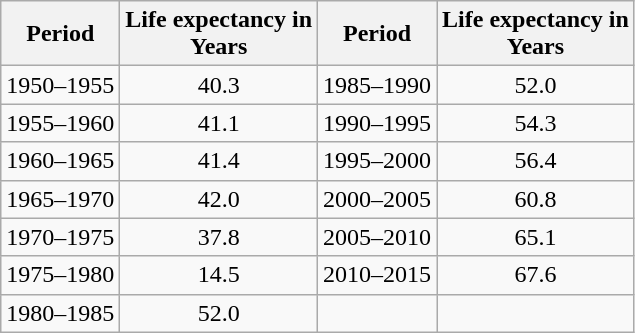<table class="wikitable" style="text-align: center;">
<tr>
<th>Period</th>
<th>Life expectancy in<br>Years</th>
<th>Period</th>
<th>Life expectancy in<br>Years</th>
</tr>
<tr>
<td>1950–1955</td>
<td>40.3</td>
<td>1985–1990</td>
<td>52.0</td>
</tr>
<tr>
<td>1955–1960</td>
<td>41.1</td>
<td>1990–1995</td>
<td>54.3</td>
</tr>
<tr>
<td>1960–1965</td>
<td>41.4</td>
<td>1995–2000</td>
<td>56.4</td>
</tr>
<tr>
<td>1965–1970</td>
<td>42.0</td>
<td>2000–2005</td>
<td>60.8</td>
</tr>
<tr>
<td>1970–1975</td>
<td>37.8</td>
<td>2005–2010</td>
<td>65.1</td>
</tr>
<tr>
<td>1975–1980</td>
<td>14.5</td>
<td>2010–2015</td>
<td>67.6</td>
</tr>
<tr>
<td>1980–1985</td>
<td>52.0</td>
<td></td>
<td></td>
</tr>
</table>
